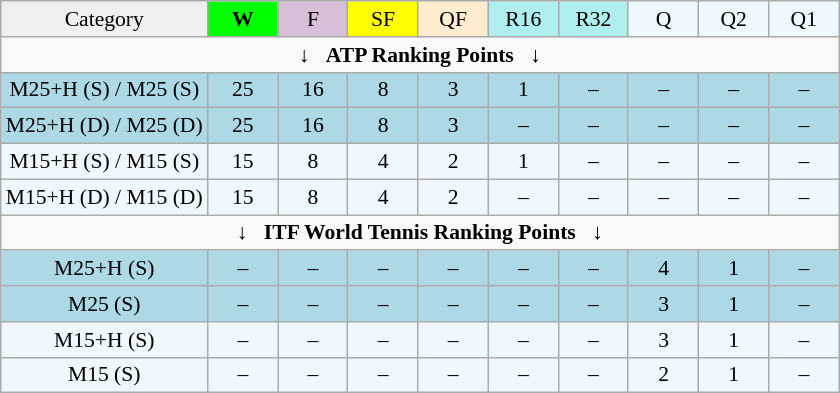<table class="wikitable" style="font-size:90%">
<tr align=center>
<td style="background:#efefef;">Category</td>
<td style="width:40px; background:lime;"><strong>W</strong></td>
<td style="width:40px; background:thistle;">F</td>
<td style="width:40px; background:#ff0;">SF</td>
<td style="width:40px; background:#ffebcd;">QF</td>
<td style="width:40px; background:#afeeee;">R16</td>
<td style="width:40px; background:#afeeee;">R32</td>
<td style="width:40px; background:#f0f8ff;">Q</td>
<td style="width:40px; background:#f0f8ff;">Q2</td>
<td style="width:40px; background:#f0f8ff;">Q1</td>
</tr>
<tr>
<td colspan="11" align="center">↓   <strong>ATP Ranking Points</strong>   ↓</td>
</tr>
<tr style="text-align:center; background:lightblue;">
<td>M25+H (S) / M25 (S)</td>
<td>25</td>
<td>16</td>
<td>8</td>
<td>3</td>
<td>1</td>
<td>–</td>
<td>–</td>
<td>–</td>
<td>–</td>
</tr>
<tr style="text-align:center; background:lightblue;">
<td>M25+H (D) / M25 (D)</td>
<td>25</td>
<td>16</td>
<td>8</td>
<td>3</td>
<td>–</td>
<td>–</td>
<td>–</td>
<td>–</td>
<td>–</td>
</tr>
<tr style="text-align:center; background:#f0f8ff;">
<td>M15+H (S) / M15 (S)</td>
<td>15</td>
<td>8</td>
<td>4</td>
<td>2</td>
<td>1</td>
<td>–</td>
<td>–</td>
<td>–</td>
<td>–</td>
</tr>
<tr style="text-align:center; background:#f0f8ff;">
<td>M15+H (D) / M15 (D)</td>
<td>15</td>
<td>8</td>
<td>4</td>
<td>2</td>
<td>–</td>
<td>–</td>
<td>–</td>
<td>–</td>
<td>–</td>
</tr>
<tr>
<td colspan="11" align="center">↓   <strong>ITF World Tennis Ranking Points</strong>   ↓</td>
</tr>
<tr style="text-align:center; background:lightblue;">
<td>M25+H (S)</td>
<td>–</td>
<td>–</td>
<td>–</td>
<td>–</td>
<td>–</td>
<td>–</td>
<td>4</td>
<td>1</td>
<td>–</td>
</tr>
<tr style="text-align:center; background:lightblue;">
<td>M25 (S)</td>
<td>–</td>
<td>–</td>
<td>–</td>
<td>–</td>
<td>–</td>
<td>–</td>
<td>3</td>
<td>1</td>
<td>–</td>
</tr>
<tr style="text-align:center; background:#f0f8ff;">
<td>M15+H (S)</td>
<td>–</td>
<td>–</td>
<td>–</td>
<td>–</td>
<td>–</td>
<td>–</td>
<td>3</td>
<td>1</td>
<td>–</td>
</tr>
<tr style="text-align:center; background:#f0f8ff;">
<td>M15 (S)</td>
<td>–</td>
<td>–</td>
<td>–</td>
<td>–</td>
<td>–</td>
<td>–</td>
<td>2</td>
<td>1</td>
<td>–</td>
</tr>
</table>
